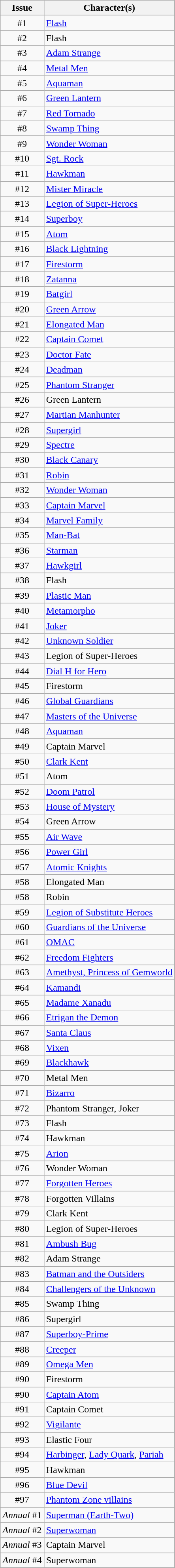<table class="sortable wikitable">
<tr>
<th>Issue</th>
<th>Character(s)</th>
</tr>
<tr>
<td align="center">#1</td>
<td><a href='#'>Flash</a></td>
</tr>
<tr>
<td align="center">#2</td>
<td>Flash</td>
</tr>
<tr>
<td align="center">#3</td>
<td><a href='#'>Adam Strange</a></td>
</tr>
<tr>
<td align="center">#4</td>
<td><a href='#'>Metal Men</a></td>
</tr>
<tr>
<td align="center">#5</td>
<td><a href='#'>Aquaman</a></td>
</tr>
<tr>
<td align="center">#6</td>
<td><a href='#'>Green Lantern</a></td>
</tr>
<tr>
<td align="center">#7</td>
<td><a href='#'>Red Tornado</a></td>
</tr>
<tr>
<td align="center">#8</td>
<td><a href='#'>Swamp Thing</a></td>
</tr>
<tr>
<td align="center">#9</td>
<td><a href='#'>Wonder Woman</a></td>
</tr>
<tr>
<td align="center">#10</td>
<td><a href='#'>Sgt. Rock</a></td>
</tr>
<tr>
<td align="center">#11</td>
<td><a href='#'>Hawkman</a></td>
</tr>
<tr>
<td align="center">#12</td>
<td><a href='#'>Mister Miracle</a></td>
</tr>
<tr>
<td align="center">#13</td>
<td><a href='#'>Legion of Super-Heroes</a></td>
</tr>
<tr>
<td align="center">#14</td>
<td><a href='#'>Superboy</a></td>
</tr>
<tr>
<td align="center">#15</td>
<td><a href='#'>Atom</a></td>
</tr>
<tr>
<td align="center">#16</td>
<td><a href='#'>Black Lightning</a></td>
</tr>
<tr>
<td align="center">#17</td>
<td><a href='#'>Firestorm</a></td>
</tr>
<tr>
<td align="center">#18</td>
<td><a href='#'>Zatanna</a></td>
</tr>
<tr>
<td align="center">#19</td>
<td><a href='#'>Batgirl</a></td>
</tr>
<tr>
<td align="center">#20</td>
<td><a href='#'>Green Arrow</a></td>
</tr>
<tr>
<td align="center">#21</td>
<td><a href='#'>Elongated Man</a></td>
</tr>
<tr>
<td align="center">#22</td>
<td><a href='#'>Captain Comet</a></td>
</tr>
<tr>
<td align="center">#23</td>
<td><a href='#'>Doctor Fate</a></td>
</tr>
<tr>
<td align="center">#24</td>
<td><a href='#'>Deadman</a></td>
</tr>
<tr>
<td align="center">#25</td>
<td><a href='#'>Phantom Stranger</a></td>
</tr>
<tr>
<td align="center">#26</td>
<td>Green Lantern</td>
</tr>
<tr>
<td align="center">#27</td>
<td><a href='#'>Martian Manhunter</a></td>
</tr>
<tr>
<td align="center">#28</td>
<td><a href='#'>Supergirl</a></td>
</tr>
<tr>
<td align="center">#29</td>
<td><a href='#'>Spectre</a></td>
</tr>
<tr>
<td align="center">#30</td>
<td><a href='#'>Black Canary</a></td>
</tr>
<tr>
<td align="center">#31</td>
<td><a href='#'>Robin</a></td>
</tr>
<tr>
<td align="center">#32</td>
<td><a href='#'>Wonder Woman</a></td>
</tr>
<tr>
<td align="center">#33</td>
<td><a href='#'>Captain Marvel</a></td>
</tr>
<tr>
<td align="center">#34</td>
<td><a href='#'>Marvel Family</a></td>
</tr>
<tr>
<td align="center">#35</td>
<td><a href='#'>Man-Bat</a></td>
</tr>
<tr>
<td align="center">#36</td>
<td><a href='#'>Starman</a></td>
</tr>
<tr>
<td align="center">#37</td>
<td><a href='#'>Hawkgirl</a></td>
</tr>
<tr>
<td align="center">#38</td>
<td>Flash</td>
</tr>
<tr>
<td align="center">#39</td>
<td><a href='#'>Plastic Man</a></td>
</tr>
<tr>
<td align="center">#40</td>
<td><a href='#'>Metamorpho</a></td>
</tr>
<tr>
<td align="center">#41</td>
<td><a href='#'>Joker</a></td>
</tr>
<tr>
<td align="center">#42</td>
<td><a href='#'>Unknown Soldier</a></td>
</tr>
<tr>
<td align="center">#43</td>
<td>Legion of Super-Heroes</td>
</tr>
<tr>
<td align="center">#44</td>
<td><a href='#'>Dial H for Hero</a></td>
</tr>
<tr>
<td align="center">#45</td>
<td>Firestorm</td>
</tr>
<tr>
<td align="center">#46</td>
<td><a href='#'>Global Guardians</a></td>
</tr>
<tr>
<td align="center">#47</td>
<td><a href='#'>Masters of the Universe</a></td>
</tr>
<tr>
<td align="center">#48</td>
<td><a href='#'>Aquaman</a></td>
</tr>
<tr>
<td align="center">#49</td>
<td>Captain Marvel</td>
</tr>
<tr>
<td align="center">#50</td>
<td><a href='#'>Clark Kent</a></td>
</tr>
<tr>
<td align="center">#51</td>
<td>Atom</td>
</tr>
<tr>
<td align="center">#52</td>
<td><a href='#'>Doom Patrol</a></td>
</tr>
<tr>
<td align="center">#53</td>
<td><a href='#'>House of Mystery</a></td>
</tr>
<tr>
<td align="center">#54</td>
<td>Green Arrow</td>
</tr>
<tr>
<td align="center">#55</td>
<td><a href='#'>Air Wave</a></td>
</tr>
<tr>
<td align="center">#56</td>
<td><a href='#'>Power Girl</a></td>
</tr>
<tr>
<td align="center">#57</td>
<td><a href='#'>Atomic Knights</a></td>
</tr>
<tr>
<td align="center">#58</td>
<td>Elongated Man</td>
</tr>
<tr>
<td align="center">#58</td>
<td>Robin</td>
</tr>
<tr>
<td align="center">#59</td>
<td><a href='#'>Legion of Substitute Heroes</a></td>
</tr>
<tr>
<td align="center">#60</td>
<td><a href='#'>Guardians of the Universe</a></td>
</tr>
<tr>
<td align="center">#61</td>
<td><a href='#'>OMAC</a></td>
</tr>
<tr>
<td align="center">#62</td>
<td><a href='#'>Freedom Fighters</a></td>
</tr>
<tr>
<td align="center">#63</td>
<td><a href='#'>Amethyst, Princess of Gemworld</a></td>
</tr>
<tr>
<td align="center">#64</td>
<td><a href='#'>Kamandi</a></td>
</tr>
<tr>
<td align="center">#65</td>
<td><a href='#'>Madame Xanadu</a></td>
</tr>
<tr>
<td align="center">#66</td>
<td><a href='#'>Etrigan the Demon</a></td>
</tr>
<tr>
<td align="center">#67</td>
<td><a href='#'>Santa Claus</a></td>
</tr>
<tr>
<td align="center">#68</td>
<td><a href='#'>Vixen</a></td>
</tr>
<tr>
<td align="center">#69</td>
<td><a href='#'>Blackhawk</a></td>
</tr>
<tr>
<td align="center">#70</td>
<td>Metal Men</td>
</tr>
<tr>
<td align="center">#71</td>
<td><a href='#'>Bizarro</a></td>
</tr>
<tr>
<td align="center">#72</td>
<td>Phantom Stranger, Joker</td>
</tr>
<tr>
<td align="center">#73</td>
<td>Flash</td>
</tr>
<tr>
<td align="center">#74</td>
<td>Hawkman</td>
</tr>
<tr>
<td align="center">#75</td>
<td><a href='#'>Arion</a></td>
</tr>
<tr>
<td align="center">#76</td>
<td>Wonder Woman</td>
</tr>
<tr>
<td align="center">#77</td>
<td><a href='#'>Forgotten Heroes</a></td>
</tr>
<tr>
<td align="center">#78</td>
<td>Forgotten Villains</td>
</tr>
<tr>
<td align="center">#79</td>
<td>Clark Kent</td>
</tr>
<tr>
<td align="center">#80</td>
<td>Legion of Super-Heroes</td>
</tr>
<tr>
<td align="center">#81</td>
<td><a href='#'>Ambush Bug</a></td>
</tr>
<tr>
<td align="center">#82</td>
<td>Adam Strange</td>
</tr>
<tr>
<td align="center">#83</td>
<td><a href='#'>Batman and the Outsiders</a></td>
</tr>
<tr>
<td align="center">#84</td>
<td><a href='#'>Challengers of the Unknown</a></td>
</tr>
<tr>
<td align="center">#85</td>
<td>Swamp Thing</td>
</tr>
<tr>
<td align="center">#86</td>
<td>Supergirl</td>
</tr>
<tr>
<td align="center">#87</td>
<td><a href='#'>Superboy-Prime</a></td>
</tr>
<tr>
<td align="center">#88</td>
<td><a href='#'>Creeper</a></td>
</tr>
<tr>
<td align="center">#89</td>
<td><a href='#'>Omega Men</a></td>
</tr>
<tr>
<td align="center">#90</td>
<td>Firestorm</td>
</tr>
<tr>
<td align="center">#90</td>
<td><a href='#'>Captain Atom</a></td>
</tr>
<tr>
<td align="center">#91</td>
<td>Captain Comet</td>
</tr>
<tr>
<td align="center">#92</td>
<td><a href='#'>Vigilante</a></td>
</tr>
<tr>
<td align="center">#93</td>
<td>Elastic Four</td>
</tr>
<tr>
<td align="center">#94</td>
<td><a href='#'>Harbinger</a>, <a href='#'>Lady Quark</a>, <a href='#'>Pariah</a></td>
</tr>
<tr>
<td align="center">#95</td>
<td>Hawkman</td>
</tr>
<tr>
<td align="center">#96</td>
<td><a href='#'>Blue Devil</a></td>
</tr>
<tr>
<td align="center">#97</td>
<td><a href='#'>Phantom Zone villains</a></td>
</tr>
<tr>
<td align="center"><em>Annual</em> #1</td>
<td><a href='#'>Superman (Earth-Two)</a></td>
</tr>
<tr>
<td align="center"><em>Annual</em> #2</td>
<td><a href='#'>Superwoman</a></td>
</tr>
<tr>
<td align="center"><em>Annual</em> #3</td>
<td>Captain Marvel</td>
</tr>
<tr>
<td align="center"><em>Annual</em> #4</td>
<td>Superwoman</td>
</tr>
<tr>
</tr>
</table>
